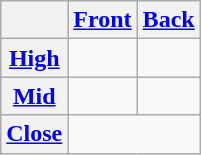<table class="wikitable" style="text-align:center;">
<tr>
<th></th>
<th><a href='#'>Front</a></th>
<th><a href='#'>Back</a></th>
</tr>
<tr>
<th><a href='#'>High</a></th>
<td></td>
<td></td>
</tr>
<tr>
<th><a href='#'>Mid</a></th>
<td></td>
<td></td>
</tr>
<tr>
<th><a href='#'>Close</a></th>
<td colspan=2></td>
</tr>
</table>
